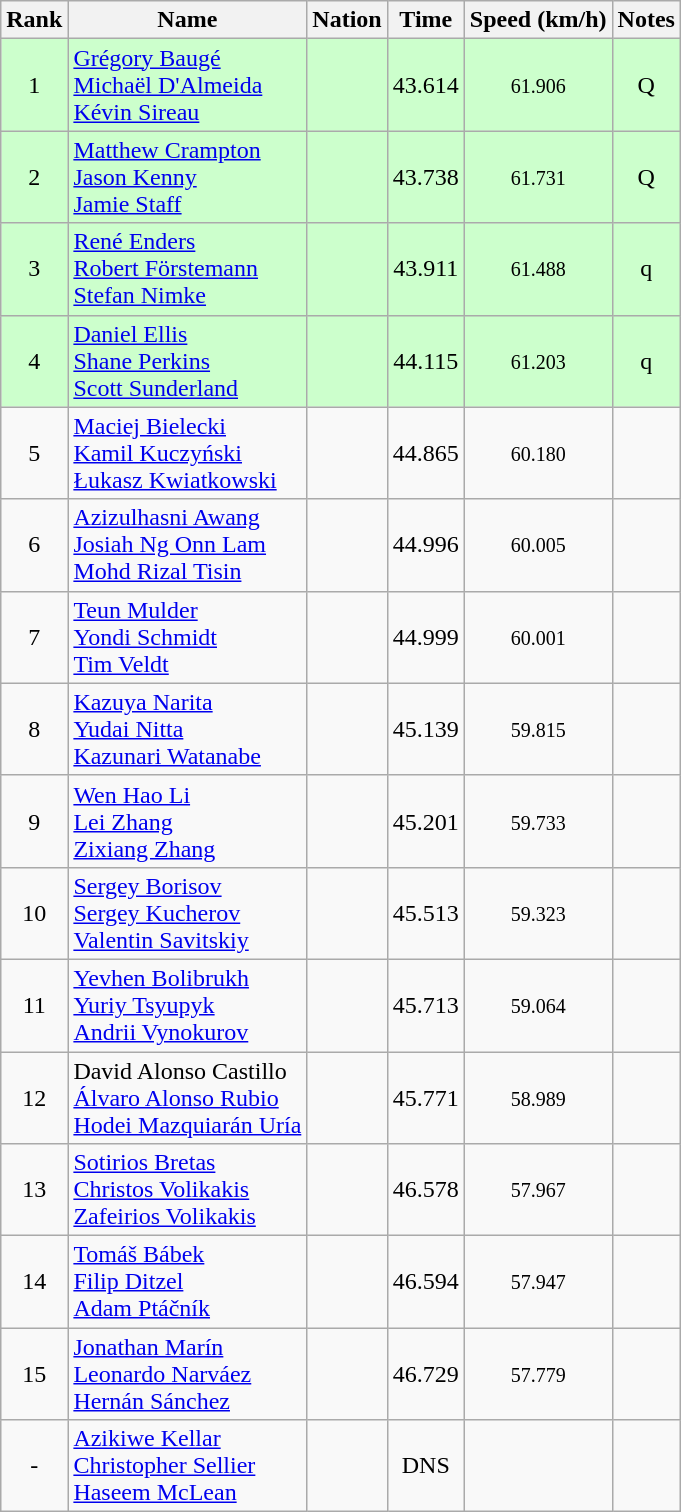<table class=wikitable sortable style=text-align:center>
<tr>
<th>Rank</th>
<th>Name</th>
<th>Nation</th>
<th>Time</th>
<th>Speed (km/h)</th>
<th>Notes</th>
</tr>
<tr bgcolor=ccffcc>
<td>1</td>
<td align=left><a href='#'>Grégory Baugé</a><br><a href='#'>Michaël D'Almeida</a><br><a href='#'>Kévin Sireau</a></td>
<td align=left></td>
<td>43.614</td>
<td><small>61.906</small></td>
<td>Q</td>
</tr>
<tr bgcolor=ccffcc>
<td>2</td>
<td align=left><a href='#'>Matthew Crampton</a><br><a href='#'>Jason Kenny</a><br><a href='#'>Jamie Staff</a></td>
<td align=left></td>
<td>43.738</td>
<td><small>61.731</small></td>
<td>Q</td>
</tr>
<tr bgcolor=ccffcc>
<td>3</td>
<td align=left><a href='#'>René Enders</a><br><a href='#'>Robert Förstemann</a><br><a href='#'>Stefan Nimke</a></td>
<td align=left></td>
<td>43.911</td>
<td><small>61.488</small></td>
<td>q</td>
</tr>
<tr bgcolor=ccffcc>
<td>4</td>
<td align=left><a href='#'>Daniel Ellis</a><br><a href='#'>Shane Perkins</a><br><a href='#'>Scott Sunderland</a></td>
<td align=left></td>
<td>44.115</td>
<td><small>61.203</small></td>
<td>q</td>
</tr>
<tr>
<td>5</td>
<td align=left><a href='#'>Maciej Bielecki</a><br><a href='#'>Kamil Kuczyński</a><br><a href='#'>Łukasz Kwiatkowski</a></td>
<td align=left></td>
<td>44.865</td>
<td><small>60.180</small></td>
<td></td>
</tr>
<tr>
<td>6</td>
<td align=left><a href='#'>Azizulhasni Awang</a><br><a href='#'>Josiah Ng Onn Lam</a><br><a href='#'>Mohd Rizal Tisin</a></td>
<td align=left></td>
<td>44.996</td>
<td><small>60.005</small></td>
<td></td>
</tr>
<tr>
<td>7</td>
<td align=left><a href='#'>Teun Mulder</a><br><a href='#'>Yondi Schmidt</a><br><a href='#'>Tim Veldt</a></td>
<td align=left></td>
<td>44.999</td>
<td><small>60.001</small></td>
<td></td>
</tr>
<tr>
<td>8</td>
<td align=left><a href='#'>Kazuya Narita</a><br><a href='#'>Yudai Nitta</a><br><a href='#'>Kazunari Watanabe</a></td>
<td align=left></td>
<td>45.139</td>
<td><small>59.815</small></td>
<td></td>
</tr>
<tr>
<td>9</td>
<td align=left><a href='#'>Wen Hao Li</a><br><a href='#'>Lei Zhang</a><br><a href='#'>Zixiang Zhang</a></td>
<td align=left></td>
<td>45.201</td>
<td><small>59.733</small></td>
<td></td>
</tr>
<tr>
<td>10</td>
<td align=left><a href='#'>Sergey Borisov</a><br><a href='#'>Sergey Kucherov</a><br><a href='#'>Valentin Savitskiy</a></td>
<td align=left></td>
<td>45.513</td>
<td><small>59.323</small></td>
<td></td>
</tr>
<tr>
<td>11</td>
<td align=left><a href='#'>Yevhen Bolibrukh</a><br><a href='#'>Yuriy Tsyupyk</a><br><a href='#'>Andrii Vynokurov</a></td>
<td align=left></td>
<td>45.713</td>
<td><small>59.064</small></td>
<td></td>
</tr>
<tr>
<td>12</td>
<td align=left>David Alonso Castillo<br><a href='#'>Álvaro Alonso Rubio</a><br><a href='#'>Hodei Mazquiarán Uría</a></td>
<td align=left></td>
<td>45.771</td>
<td><small>58.989</small></td>
<td></td>
</tr>
<tr>
<td>13</td>
<td align=left><a href='#'>Sotirios Bretas</a><br><a href='#'>Christos Volikakis</a><br><a href='#'>Zafeirios Volikakis</a></td>
<td align=left></td>
<td>46.578</td>
<td><small>57.967</small></td>
<td></td>
</tr>
<tr>
<td>14</td>
<td align=left><a href='#'>Tomáš Bábek</a><br><a href='#'>Filip Ditzel</a><br><a href='#'>Adam Ptáčník</a></td>
<td align=left></td>
<td>46.594</td>
<td><small>57.947</small></td>
<td></td>
</tr>
<tr>
<td>15</td>
<td align=left><a href='#'>Jonathan Marín</a><br><a href='#'>Leonardo Narváez</a><br><a href='#'>Hernán Sánchez</a></td>
<td align=left></td>
<td>46.729</td>
<td><small>57.779</small></td>
<td></td>
</tr>
<tr>
<td>-</td>
<td align=left><a href='#'>Azikiwe Kellar</a><br><a href='#'>Christopher Sellier</a><br><a href='#'>Haseem McLean</a></td>
<td align=left></td>
<td>DNS</td>
<td></td>
<td></td>
</tr>
</table>
